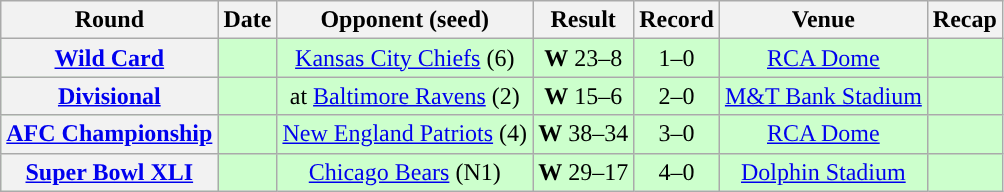<table class="wikitable" style="text-align:center">
<tr>
<th>Round</th>
<th>Date</th>
<th>Opponent (seed)</th>
<th>Result</th>
<th>Record</th>
<th>Venue</th>
<th>Recap</th>
</tr>
<tr style="background:#cfc">
<th><a href='#'>Wild Card</a></th>
<td></td>
<td><a href='#'>Kansas City Chiefs</a> (6)</td>
<td><strong>W</strong> 23–8</td>
<td>1–0</td>
<td><a href='#'>RCA Dome</a></td>
<td></td>
</tr>
<tr style="background:#cfc">
<th><a href='#'>Divisional</a></th>
<td></td>
<td>at <a href='#'>Baltimore Ravens</a> (2)</td>
<td><strong>W</strong> 15–6</td>
<td>2–0</td>
<td><a href='#'>M&T Bank Stadium</a></td>
<td></td>
</tr>
<tr style="background:#cfc">
<th><a href='#'>AFC Championship</a></th>
<td></td>
<td><a href='#'>New England Patriots</a> (4)</td>
<td><strong>W</strong> 38–34</td>
<td>3–0</td>
<td><a href='#'>RCA Dome</a></td>
<td></td>
</tr>
<tr style="background:#cfc">
<th><a href='#'>Super Bowl XLI</a></th>
<td></td>
<td><a href='#'>Chicago Bears</a> (N1)</td>
<td><strong>W</strong> 29–17</td>
<td>4–0</td>
<td><a href='#'>Dolphin Stadium</a></td>
<td></td>
</tr>
</table>
